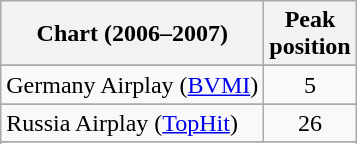<table class="wikitable sortable">
<tr>
<th>Chart (2006–2007)</th>
<th>Peak<br>position</th>
</tr>
<tr>
</tr>
<tr>
</tr>
<tr>
</tr>
<tr>
</tr>
<tr>
</tr>
<tr>
</tr>
<tr>
</tr>
<tr>
</tr>
<tr>
<td>Germany Airplay (<a href='#'>BVMI</a>)</td>
<td align=center>5</td>
</tr>
<tr>
</tr>
<tr>
<td>Russia Airplay (<a href='#'>TopHit</a>)</td>
<td style="text-align:center;">26</td>
</tr>
<tr>
</tr>
<tr>
</tr>
<tr>
</tr>
<tr>
</tr>
<tr>
</tr>
<tr>
</tr>
<tr>
</tr>
</table>
